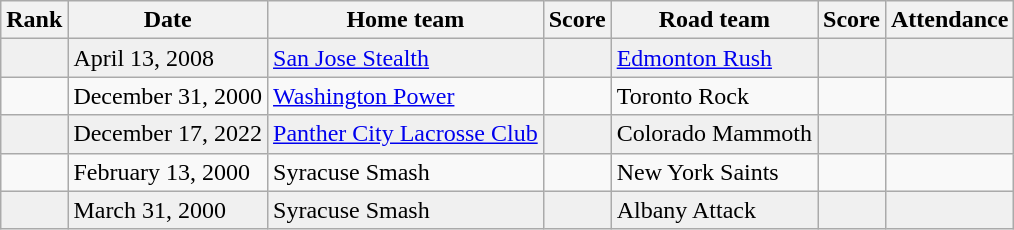<table class="wikitable">
<tr>
<th>Rank</th>
<th>Date</th>
<th>Home team</th>
<th>Score</th>
<th>Road team</th>
<th>Score</th>
<th>Attendance</th>
</tr>
<tr bgcolor="#f0f0f0">
<td></td>
<td>April 13, 2008</td>
<td><a href='#'>San Jose Stealth</a></td>
<td></td>
<td><a href='#'>Edmonton Rush</a></td>
<td></td>
<td></td>
</tr>
<tr>
<td></td>
<td>December 31, 2000</td>
<td><a href='#'>Washington Power</a></td>
<td></td>
<td>Toronto Rock</td>
<td></td>
<td></td>
</tr>
<tr bgcolor="#f0f0f0">
<td></td>
<td>December 17, 2022</td>
<td><a href='#'>Panther City Lacrosse Club</a></td>
<td></td>
<td>Colorado Mammoth</td>
<td></td>
<td></td>
</tr>
<tr>
<td></td>
<td>February 13, 2000</td>
<td>Syracuse Smash</td>
<td></td>
<td>New York Saints</td>
<td></td>
<td></td>
</tr>
<tr bgcolor="#f0f0f0">
<td></td>
<td>March 31, 2000</td>
<td>Syracuse Smash</td>
<td></td>
<td>Albany Attack</td>
<td></td>
<td></td>
</tr>
</table>
